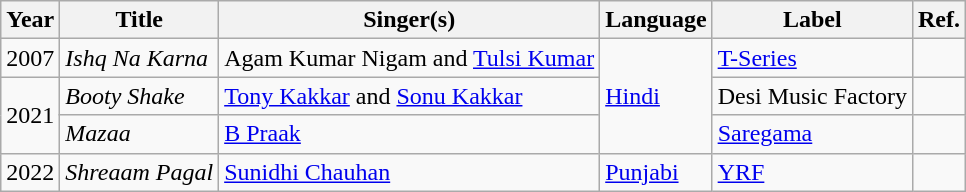<table class="wikitable sortable">
<tr>
<th>Year</th>
<th>Title</th>
<th>Singer(s)</th>
<th>Language</th>
<th>Label</th>
<th class="unsortable">Ref.</th>
</tr>
<tr>
<td>2007</td>
<td><em>Ishq Na Karna</em></td>
<td>Agam Kumar Nigam and <a href='#'>Tulsi Kumar</a></td>
<td rowspan="3"><a href='#'>Hindi</a></td>
<td><a href='#'>T-Series</a></td>
<td></td>
</tr>
<tr>
<td rowspan="2">2021</td>
<td><em>Booty Shake</em></td>
<td><a href='#'>Tony Kakkar</a> and <a href='#'>Sonu Kakkar</a></td>
<td>Desi Music Factory</td>
<td></td>
</tr>
<tr>
<td><em>Mazaa</em></td>
<td><a href='#'>B Praak</a></td>
<td><a href='#'>Saregama</a></td>
<td></td>
</tr>
<tr>
<td>2022</td>
<td><em>Shreaam Pagal</em></td>
<td><a href='#'>Sunidhi Chauhan</a></td>
<td><a href='#'>Punjabi</a></td>
<td><a href='#'>YRF</a></td>
<td></td>
</tr>
</table>
